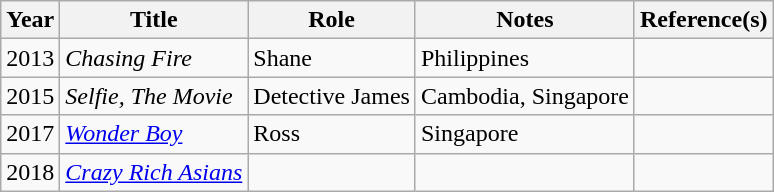<table class="wikitable">
<tr>
<th>Year</th>
<th>Title</th>
<th>Role</th>
<th>Notes</th>
<th>Reference(s)</th>
</tr>
<tr>
<td rowspan="1">2013</td>
<td><em>Chasing Fire</em></td>
<td>Shane</td>
<td>Philippines</td>
<td style="text-align: center;"></td>
</tr>
<tr>
<td rowspan="1">2015</td>
<td><em>Selfie, The Movie</em></td>
<td>Detective James</td>
<td>Cambodia, Singapore</td>
<td style="text-align: center;"></td>
</tr>
<tr>
<td rowspan="1">2017</td>
<td><em><a href='#'>Wonder Boy</a></em></td>
<td>Ross</td>
<td>Singapore</td>
<td style="text-align: center;"></td>
</tr>
<tr>
<td>2018</td>
<td><em><a href='#'>Crazy Rich Asians</a></em></td>
<td></td>
<td></td>
<td style="text-align: center;"></td>
</tr>
</table>
